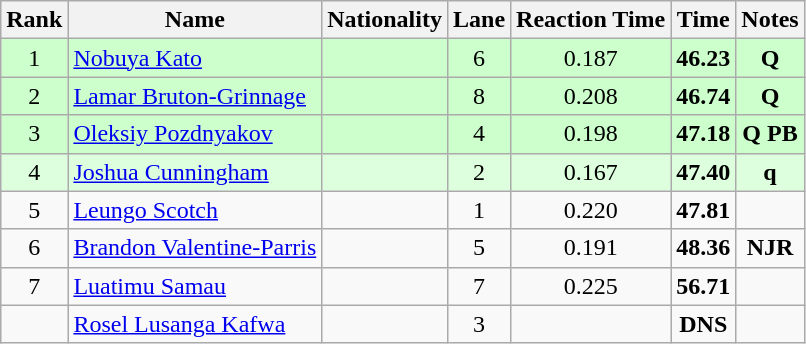<table class="wikitable sortable" style="text-align:center">
<tr>
<th>Rank</th>
<th>Name</th>
<th>Nationality</th>
<th>Lane</th>
<th>Reaction Time</th>
<th>Time</th>
<th>Notes</th>
</tr>
<tr bgcolor=ccffcc>
<td>1</td>
<td align=left><a href='#'>Nobuya Kato</a></td>
<td align=left></td>
<td>6</td>
<td>0.187</td>
<td><strong>46.23</strong></td>
<td><strong>Q</strong></td>
</tr>
<tr bgcolor=ccffcc>
<td>2</td>
<td align=left><a href='#'>Lamar Bruton-Grinnage</a></td>
<td align=left></td>
<td>8</td>
<td>0.208</td>
<td><strong>46.74</strong></td>
<td><strong>Q</strong></td>
</tr>
<tr bgcolor=ccffcc>
<td>3</td>
<td align=left><a href='#'>Oleksiy Pozdnyakov</a></td>
<td align=left></td>
<td>4</td>
<td>0.198</td>
<td><strong>47.18</strong></td>
<td><strong>Q PB</strong></td>
</tr>
<tr bgcolor=ddffdd>
<td>4</td>
<td align=left><a href='#'>Joshua Cunningham</a></td>
<td align=left></td>
<td>2</td>
<td>0.167</td>
<td><strong>47.40</strong></td>
<td><strong>q</strong></td>
</tr>
<tr>
<td>5</td>
<td align=left><a href='#'>Leungo Scotch</a></td>
<td align=left></td>
<td>1</td>
<td>0.220</td>
<td><strong>47.81</strong></td>
<td></td>
</tr>
<tr>
<td>6</td>
<td align=left><a href='#'>Brandon Valentine-Parris</a></td>
<td align=left></td>
<td>5</td>
<td>0.191</td>
<td><strong>48.36</strong></td>
<td><strong>NJR</strong></td>
</tr>
<tr>
<td>7</td>
<td align=left><a href='#'>Luatimu Samau</a></td>
<td align=left></td>
<td>7</td>
<td>0.225</td>
<td><strong>56.71</strong></td>
<td></td>
</tr>
<tr>
<td></td>
<td align=left><a href='#'>Rosel Lusanga Kafwa</a></td>
<td align=left></td>
<td>3</td>
<td></td>
<td><strong>DNS</strong></td>
<td></td>
</tr>
</table>
